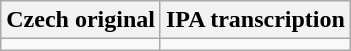<table class="wikitable">
<tr>
<th>Czech original</th>
<th>IPA transcription</th>
</tr>
<tr style="vertical-align:top; white-space:nowrap; text-align:center;">
<td></td>
<td></td>
</tr>
</table>
